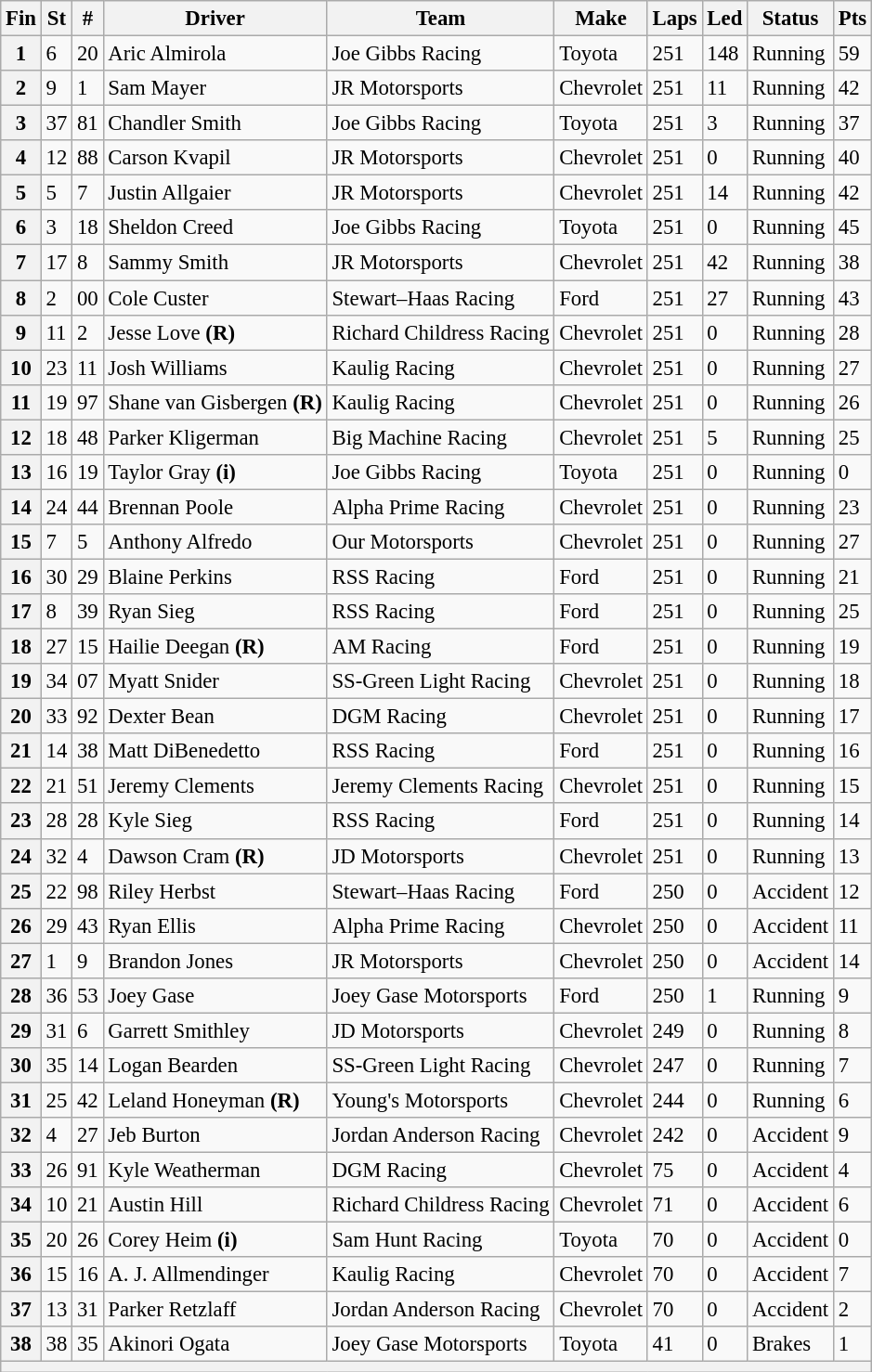<table class="wikitable" style="font-size:95%">
<tr>
<th>Fin</th>
<th>St</th>
<th>#</th>
<th>Driver</th>
<th>Team</th>
<th>Make</th>
<th>Laps</th>
<th>Led</th>
<th>Status</th>
<th>Pts</th>
</tr>
<tr>
<th>1</th>
<td>6</td>
<td>20</td>
<td>Aric Almirola</td>
<td>Joe Gibbs Racing</td>
<td>Toyota</td>
<td>251</td>
<td>148</td>
<td>Running</td>
<td>59</td>
</tr>
<tr>
<th>2</th>
<td>9</td>
<td>1</td>
<td>Sam Mayer</td>
<td>JR Motorsports</td>
<td>Chevrolet</td>
<td>251</td>
<td>11</td>
<td>Running</td>
<td>42</td>
</tr>
<tr>
<th>3</th>
<td>37</td>
<td>81</td>
<td>Chandler Smith</td>
<td>Joe Gibbs Racing</td>
<td>Toyota</td>
<td>251</td>
<td>3</td>
<td>Running</td>
<td>37</td>
</tr>
<tr>
<th>4</th>
<td>12</td>
<td>88</td>
<td>Carson Kvapil</td>
<td>JR Motorsports</td>
<td>Chevrolet</td>
<td>251</td>
<td>0</td>
<td>Running</td>
<td>40</td>
</tr>
<tr>
<th>5</th>
<td>5</td>
<td>7</td>
<td>Justin Allgaier</td>
<td>JR Motorsports</td>
<td>Chevrolet</td>
<td>251</td>
<td>14</td>
<td>Running</td>
<td>42</td>
</tr>
<tr>
<th>6</th>
<td>3</td>
<td>18</td>
<td>Sheldon Creed</td>
<td>Joe Gibbs Racing</td>
<td>Toyota</td>
<td>251</td>
<td>0</td>
<td>Running</td>
<td>45</td>
</tr>
<tr>
<th>7</th>
<td>17</td>
<td>8</td>
<td>Sammy Smith</td>
<td>JR Motorsports</td>
<td>Chevrolet</td>
<td>251</td>
<td>42</td>
<td>Running</td>
<td>38</td>
</tr>
<tr>
<th>8</th>
<td>2</td>
<td>00</td>
<td>Cole Custer</td>
<td>Stewart–Haas Racing</td>
<td>Ford</td>
<td>251</td>
<td>27</td>
<td>Running</td>
<td>43</td>
</tr>
<tr>
<th>9</th>
<td>11</td>
<td>2</td>
<td>Jesse Love <strong>(R)</strong></td>
<td>Richard Childress Racing</td>
<td>Chevrolet</td>
<td>251</td>
<td>0</td>
<td>Running</td>
<td>28</td>
</tr>
<tr>
<th>10</th>
<td>23</td>
<td>11</td>
<td>Josh Williams</td>
<td>Kaulig Racing</td>
<td>Chevrolet</td>
<td>251</td>
<td>0</td>
<td>Running</td>
<td>27</td>
</tr>
<tr>
<th>11</th>
<td>19</td>
<td>97</td>
<td>Shane van Gisbergen <strong>(R)</strong></td>
<td>Kaulig Racing</td>
<td>Chevrolet</td>
<td>251</td>
<td>0</td>
<td>Running</td>
<td>26</td>
</tr>
<tr>
<th>12</th>
<td>18</td>
<td>48</td>
<td>Parker Kligerman</td>
<td>Big Machine Racing</td>
<td>Chevrolet</td>
<td>251</td>
<td>5</td>
<td>Running</td>
<td>25</td>
</tr>
<tr>
<th>13</th>
<td>16</td>
<td>19</td>
<td>Taylor Gray <strong>(i)</strong></td>
<td>Joe Gibbs Racing</td>
<td>Toyota</td>
<td>251</td>
<td>0</td>
<td>Running</td>
<td>0</td>
</tr>
<tr>
<th>14</th>
<td>24</td>
<td>44</td>
<td>Brennan Poole</td>
<td>Alpha Prime Racing</td>
<td>Chevrolet</td>
<td>251</td>
<td>0</td>
<td>Running</td>
<td>23</td>
</tr>
<tr>
<th>15</th>
<td>7</td>
<td>5</td>
<td>Anthony Alfredo</td>
<td>Our Motorsports</td>
<td>Chevrolet</td>
<td>251</td>
<td>0</td>
<td>Running</td>
<td>27</td>
</tr>
<tr>
<th>16</th>
<td>30</td>
<td>29</td>
<td>Blaine Perkins</td>
<td>RSS Racing</td>
<td>Ford</td>
<td>251</td>
<td>0</td>
<td>Running</td>
<td>21</td>
</tr>
<tr>
<th>17</th>
<td>8</td>
<td>39</td>
<td>Ryan Sieg</td>
<td>RSS Racing</td>
<td>Ford</td>
<td>251</td>
<td>0</td>
<td>Running</td>
<td>25</td>
</tr>
<tr>
<th>18</th>
<td>27</td>
<td>15</td>
<td>Hailie Deegan <strong>(R)</strong></td>
<td>AM Racing</td>
<td>Ford</td>
<td>251</td>
<td>0</td>
<td>Running</td>
<td>19</td>
</tr>
<tr>
<th>19</th>
<td>34</td>
<td>07</td>
<td>Myatt Snider</td>
<td>SS-Green Light Racing</td>
<td>Chevrolet</td>
<td>251</td>
<td>0</td>
<td>Running</td>
<td>18</td>
</tr>
<tr>
<th>20</th>
<td>33</td>
<td>92</td>
<td>Dexter Bean</td>
<td>DGM Racing</td>
<td>Chevrolet</td>
<td>251</td>
<td>0</td>
<td>Running</td>
<td>17</td>
</tr>
<tr>
<th>21</th>
<td>14</td>
<td>38</td>
<td>Matt DiBenedetto</td>
<td>RSS Racing</td>
<td>Ford</td>
<td>251</td>
<td>0</td>
<td>Running</td>
<td>16</td>
</tr>
<tr>
<th>22</th>
<td>21</td>
<td>51</td>
<td>Jeremy Clements</td>
<td>Jeremy Clements Racing</td>
<td>Chevrolet</td>
<td>251</td>
<td>0</td>
<td>Running</td>
<td>15</td>
</tr>
<tr>
<th>23</th>
<td>28</td>
<td>28</td>
<td>Kyle Sieg</td>
<td>RSS Racing</td>
<td>Ford</td>
<td>251</td>
<td>0</td>
<td>Running</td>
<td>14</td>
</tr>
<tr>
<th>24</th>
<td>32</td>
<td>4</td>
<td>Dawson Cram <strong>(R)</strong></td>
<td>JD Motorsports</td>
<td>Chevrolet</td>
<td>251</td>
<td>0</td>
<td>Running</td>
<td>13</td>
</tr>
<tr>
<th>25</th>
<td>22</td>
<td>98</td>
<td>Riley Herbst</td>
<td>Stewart–Haas Racing</td>
<td>Ford</td>
<td>250</td>
<td>0</td>
<td>Accident</td>
<td>12</td>
</tr>
<tr>
<th>26</th>
<td>29</td>
<td>43</td>
<td>Ryan Ellis</td>
<td>Alpha Prime Racing</td>
<td>Chevrolet</td>
<td>250</td>
<td>0</td>
<td>Accident</td>
<td>11</td>
</tr>
<tr>
<th>27</th>
<td>1</td>
<td>9</td>
<td>Brandon Jones</td>
<td>JR Motorsports</td>
<td>Chevrolet</td>
<td>250</td>
<td>0</td>
<td>Accident</td>
<td>14</td>
</tr>
<tr>
<th>28</th>
<td>36</td>
<td>53</td>
<td>Joey Gase</td>
<td>Joey Gase Motorsports</td>
<td>Ford</td>
<td>250</td>
<td>1</td>
<td>Running</td>
<td>9</td>
</tr>
<tr>
<th>29</th>
<td>31</td>
<td>6</td>
<td>Garrett Smithley</td>
<td>JD Motorsports</td>
<td>Chevrolet</td>
<td>249</td>
<td>0</td>
<td>Running</td>
<td>8</td>
</tr>
<tr>
<th>30</th>
<td>35</td>
<td>14</td>
<td>Logan Bearden</td>
<td>SS-Green Light Racing</td>
<td>Chevrolet</td>
<td>247</td>
<td>0</td>
<td>Running</td>
<td>7</td>
</tr>
<tr>
<th>31</th>
<td>25</td>
<td>42</td>
<td>Leland Honeyman <strong>(R)</strong></td>
<td>Young's Motorsports</td>
<td>Chevrolet</td>
<td>244</td>
<td>0</td>
<td>Running</td>
<td>6</td>
</tr>
<tr>
<th>32</th>
<td>4</td>
<td>27</td>
<td>Jeb Burton</td>
<td>Jordan Anderson Racing</td>
<td>Chevrolet</td>
<td>242</td>
<td>0</td>
<td>Accident</td>
<td>9</td>
</tr>
<tr>
<th>33</th>
<td>26</td>
<td>91</td>
<td>Kyle Weatherman</td>
<td>DGM Racing</td>
<td>Chevrolet</td>
<td>75</td>
<td>0</td>
<td>Accident</td>
<td>4</td>
</tr>
<tr>
<th>34</th>
<td>10</td>
<td>21</td>
<td>Austin Hill</td>
<td>Richard Childress Racing</td>
<td>Chevrolet</td>
<td>71</td>
<td>0</td>
<td>Accident</td>
<td>6</td>
</tr>
<tr>
<th>35</th>
<td>20</td>
<td>26</td>
<td>Corey Heim <strong>(i)</strong></td>
<td>Sam Hunt Racing</td>
<td>Toyota</td>
<td>70</td>
<td>0</td>
<td>Accident</td>
<td>0</td>
</tr>
<tr>
<th>36</th>
<td>15</td>
<td>16</td>
<td>A. J. Allmendinger</td>
<td>Kaulig Racing</td>
<td>Chevrolet</td>
<td>70</td>
<td>0</td>
<td>Accident</td>
<td>7</td>
</tr>
<tr>
<th>37</th>
<td>13</td>
<td>31</td>
<td>Parker Retzlaff</td>
<td>Jordan Anderson Racing</td>
<td>Chevrolet</td>
<td>70</td>
<td>0</td>
<td>Accident</td>
<td>2</td>
</tr>
<tr>
<th>38</th>
<td>38</td>
<td>35</td>
<td>Akinori Ogata</td>
<td>Joey Gase Motorsports</td>
<td>Toyota</td>
<td>41</td>
<td>0</td>
<td>Brakes</td>
<td>1</td>
</tr>
<tr>
<th colspan="10"></th>
</tr>
</table>
